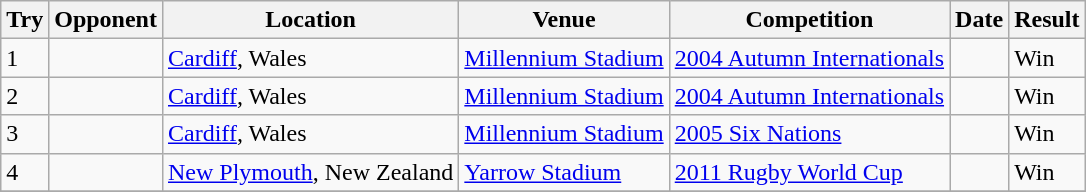<table class="wikitable sortable">
<tr>
<th>Try</th>
<th>Opponent</th>
<th>Location</th>
<th>Venue</th>
<th>Competition</th>
<th>Date</th>
<th>Result</th>
</tr>
<tr>
<td>1</td>
<td></td>
<td><a href='#'>Cardiff</a>, Wales</td>
<td><a href='#'>Millennium Stadium</a></td>
<td><a href='#'>2004 Autumn Internationals</a></td>
<td></td>
<td>Win</td>
</tr>
<tr>
<td>2</td>
<td></td>
<td><a href='#'>Cardiff</a>, Wales</td>
<td><a href='#'>Millennium Stadium</a></td>
<td><a href='#'>2004 Autumn Internationals</a></td>
<td></td>
<td>Win</td>
</tr>
<tr>
<td>3</td>
<td></td>
<td><a href='#'>Cardiff</a>, Wales</td>
<td><a href='#'>Millennium Stadium</a></td>
<td><a href='#'>2005 Six Nations</a></td>
<td></td>
<td>Win</td>
</tr>
<tr>
<td>4</td>
<td></td>
<td><a href='#'>New Plymouth</a>, New Zealand</td>
<td><a href='#'>Yarrow Stadium</a></td>
<td><a href='#'>2011 Rugby World Cup</a></td>
<td></td>
<td>Win</td>
</tr>
<tr>
</tr>
</table>
